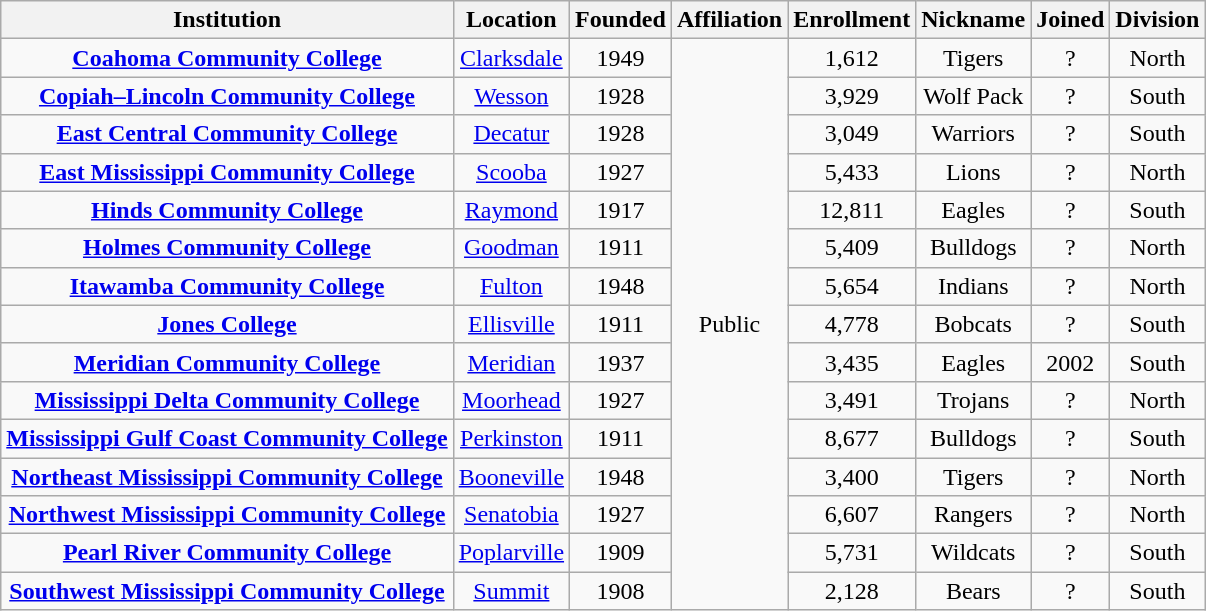<table class="wikitable sortable" style="text-align:center;">
<tr>
<th>Institution</th>
<th>Location</th>
<th>Founded</th>
<th>Affiliation</th>
<th>Enrollment</th>
<th>Nickname</th>
<th>Joined</th>
<th>Division</th>
</tr>
<tr>
<td><strong><a href='#'>Coahoma Community College</a></strong></td>
<td><a href='#'>Clarksdale</a></td>
<td>1949</td>
<td rowspan="15">Public</td>
<td>1,612</td>
<td>Tigers</td>
<td>?</td>
<td>North</td>
</tr>
<tr>
<td><strong><a href='#'>Copiah–Lincoln Community College</a></strong></td>
<td><a href='#'>Wesson</a></td>
<td>1928</td>
<td>3,929</td>
<td>Wolf Pack</td>
<td>?</td>
<td>South</td>
</tr>
<tr>
<td><strong><a href='#'>East Central Community College</a></strong></td>
<td><a href='#'>Decatur</a></td>
<td>1928</td>
<td>3,049</td>
<td>Warriors</td>
<td>?</td>
<td>South</td>
</tr>
<tr>
<td><strong><a href='#'>East Mississippi Community College</a></strong></td>
<td><a href='#'>Scooba</a></td>
<td>1927</td>
<td>5,433</td>
<td>Lions</td>
<td>?</td>
<td>North</td>
</tr>
<tr>
<td><strong><a href='#'>Hinds Community College</a></strong></td>
<td><a href='#'>Raymond</a></td>
<td>1917</td>
<td>12,811</td>
<td>Eagles</td>
<td>?</td>
<td>South</td>
</tr>
<tr>
<td><strong><a href='#'>Holmes Community College</a></strong></td>
<td><a href='#'>Goodman</a></td>
<td>1911</td>
<td>5,409</td>
<td>Bulldogs</td>
<td>?</td>
<td>North</td>
</tr>
<tr>
<td><strong><a href='#'>Itawamba Community College</a></strong></td>
<td><a href='#'>Fulton</a></td>
<td>1948</td>
<td>5,654</td>
<td>Indians</td>
<td>?</td>
<td>North</td>
</tr>
<tr>
<td><strong><a href='#'>Jones College</a></strong></td>
<td><a href='#'>Ellisville</a></td>
<td>1911</td>
<td>4,778</td>
<td>Bobcats</td>
<td>?</td>
<td>South</td>
</tr>
<tr>
<td><strong><a href='#'>Meridian Community College</a></strong></td>
<td><a href='#'>Meridian</a></td>
<td>1937</td>
<td>3,435</td>
<td>Eagles</td>
<td>2002</td>
<td>South</td>
</tr>
<tr>
<td><strong><a href='#'>Mississippi Delta Community College</a></strong></td>
<td><a href='#'>Moorhead</a></td>
<td>1927</td>
<td>3,491</td>
<td>Trojans</td>
<td>?</td>
<td>North</td>
</tr>
<tr>
<td><strong><a href='#'>Mississippi Gulf Coast Community College</a></strong></td>
<td><a href='#'>Perkinston</a></td>
<td>1911</td>
<td>8,677</td>
<td>Bulldogs</td>
<td>?</td>
<td>South</td>
</tr>
<tr>
<td><strong><a href='#'>Northeast Mississippi Community College</a></strong></td>
<td><a href='#'>Booneville</a></td>
<td>1948</td>
<td>3,400</td>
<td>Tigers</td>
<td>?</td>
<td>North</td>
</tr>
<tr>
<td><strong><a href='#'>Northwest Mississippi Community College</a></strong></td>
<td><a href='#'>Senatobia</a></td>
<td>1927</td>
<td>6,607</td>
<td>Rangers</td>
<td>?</td>
<td>North</td>
</tr>
<tr>
<td><strong><a href='#'>Pearl River Community College</a></strong></td>
<td><a href='#'>Poplarville</a></td>
<td>1909</td>
<td>5,731</td>
<td>Wildcats</td>
<td>?</td>
<td>South</td>
</tr>
<tr>
<td><strong><a href='#'>Southwest Mississippi Community College</a></strong></td>
<td><a href='#'>Summit</a></td>
<td>1908</td>
<td>2,128</td>
<td>Bears</td>
<td>?</td>
<td>South</td>
</tr>
</table>
